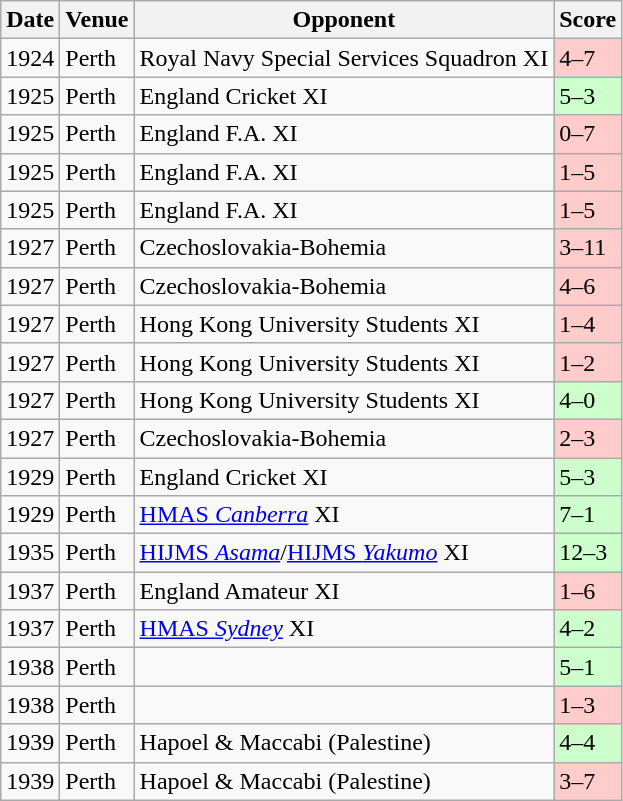<table class="wikitable" style="text-align:left">
<tr>
<th>Date</th>
<th>Venue</th>
<th>Opponent</th>
<th>Score</th>
</tr>
<tr>
<td>1924</td>
<td>Perth</td>
<td>Royal Navy Special Services Squadron XI</td>
<td bgcolor=ffcccc>4–7</td>
</tr>
<tr>
<td>1925</td>
<td>Perth</td>
<td> England Cricket XI</td>
<td bgcolor=ccffcc>5–3</td>
</tr>
<tr>
<td>1925</td>
<td>Perth</td>
<td> England F.A. XI</td>
<td bgcolor=ffcccc>0–7</td>
</tr>
<tr>
<td>1925</td>
<td>Perth</td>
<td> England F.A. XI</td>
<td bgcolor=ffcccc>1–5</td>
</tr>
<tr>
<td>1925</td>
<td>Perth</td>
<td> England F.A. XI</td>
<td bgcolor=ffcccc>1–5</td>
</tr>
<tr>
<td>1927</td>
<td>Perth</td>
<td> Czechoslovakia-Bohemia</td>
<td bgcolor=ffcccc>3–11</td>
</tr>
<tr>
<td>1927</td>
<td>Perth</td>
<td> Czechoslovakia-Bohemia</td>
<td bgcolor=ffcccc>4–6</td>
</tr>
<tr>
<td>1927</td>
<td>Perth</td>
<td>Hong Kong University Students XI</td>
<td bgcolor=ffcccc>1–4</td>
</tr>
<tr>
<td>1927</td>
<td>Perth</td>
<td>Hong Kong University Students XI</td>
<td bgcolor=ffcccc>1–2</td>
</tr>
<tr>
<td>1927</td>
<td>Perth</td>
<td>Hong Kong University Students XI</td>
<td bgcolor=ccffcc>4–0</td>
</tr>
<tr>
<td>1927</td>
<td>Perth</td>
<td> Czechoslovakia-Bohemia</td>
<td bgcolor=ffcccc>2–3</td>
</tr>
<tr>
<td>1929</td>
<td>Perth</td>
<td> England Cricket XI</td>
<td bgcolor=ccffcc>5–3</td>
</tr>
<tr>
<td>1929</td>
<td>Perth</td>
<td><a href='#'>HMAS <em>Canberra</em></a> XI</td>
<td bgcolor=ccffcc>7–1</td>
</tr>
<tr>
<td>1935</td>
<td>Perth</td>
<td> <a href='#'>HIJMS <em>Asama</em></a>/<a href='#'>HIJMS <em>Yakumo</em></a>  XI</td>
<td bgcolor=ccffcc>12–3</td>
</tr>
<tr>
<td>1937</td>
<td>Perth</td>
<td> England Amateur XI</td>
<td bgcolor=ffcccc>1–6</td>
</tr>
<tr>
<td>1937</td>
<td>Perth</td>
<td><a href='#'>HMAS <em>Sydney</em></a> XI</td>
<td bgcolor=ccffcc>4–2</td>
</tr>
<tr>
<td>1938</td>
<td>Perth</td>
<td></td>
<td bgcolor=ccffcc>5–1</td>
</tr>
<tr>
<td>1938</td>
<td>Perth</td>
<td></td>
<td bgcolor=ffcccc>1–3</td>
</tr>
<tr>
<td>1939</td>
<td>Perth</td>
<td>Hapoel & Maccabi (Palestine)</td>
<td bgcolor=ccffcc>4–4</td>
</tr>
<tr>
<td>1939</td>
<td>Perth</td>
<td>Hapoel & Maccabi (Palestine)</td>
<td bgcolor=ffcccc>3–7</td>
</tr>
</table>
